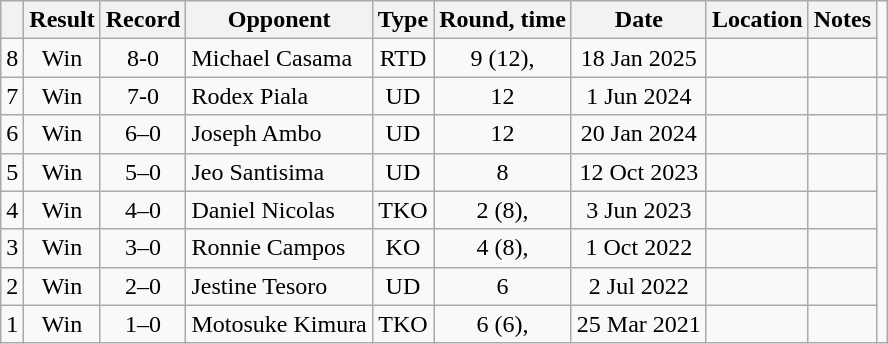<table class="wikitable" style="text-align:center">
<tr>
<th></th>
<th>Result</th>
<th>Record</th>
<th>Opponent</th>
<th>Type</th>
<th>Round, time</th>
<th>Date</th>
<th>Location</th>
<th>Notes</th>
</tr>
<tr>
<td>8</td>
<td>Win</td>
<td>8-0</td>
<td align=left> Michael Casama</td>
<td>RTD</td>
<td>9 (12), </td>
<td>18 Jan 2025</td>
<td align=left> </td>
<td align=left></td>
</tr>
<tr>
<td>7</td>
<td>Win</td>
<td>7-0</td>
<td align=left> Rodex Piala</td>
<td>UD</td>
<td>12</td>
<td>1 Jun 2024</td>
<td align=left> </td>
<td align=left></td>
<td></td>
</tr>
<tr>
<td>6</td>
<td>Win</td>
<td>6–0</td>
<td align=left> Joseph Ambo</td>
<td>UD</td>
<td>12</td>
<td>20 Jan 2024</td>
<td align=left> </td>
<td align=left></td>
<td></td>
</tr>
<tr>
<td>5</td>
<td>Win</td>
<td>5–0</td>
<td align=left> Jeo Santisima</td>
<td>UD</td>
<td>8</td>
<td>12 Oct 2023</td>
<td align=left> </td>
<td></td>
</tr>
<tr>
<td>4</td>
<td>Win</td>
<td>4–0</td>
<td align=left> Daniel Nicolas</td>
<td>TKO</td>
<td>2 (8), </td>
<td>3 Jun 2023</td>
<td align=left> </td>
<td></td>
</tr>
<tr>
<td>3</td>
<td>Win</td>
<td>3–0</td>
<td align=left> Ronnie Campos</td>
<td>KO</td>
<td>4 (8), </td>
<td>1 Oct 2022</td>
<td align=left> </td>
<td></td>
</tr>
<tr>
<td>2</td>
<td>Win</td>
<td>2–0</td>
<td align=left> Jestine Tesoro</td>
<td>UD</td>
<td>6</td>
<td>2 Jul 2022</td>
<td align=left> </td>
<td></td>
</tr>
<tr>
<td>1</td>
<td>Win</td>
<td>1–0</td>
<td align=left> Motosuke Kimura</td>
<td>TKO</td>
<td>6 (6), </td>
<td>25 Mar 2021</td>
<td align=left> </td>
<td></td>
</tr>
</table>
